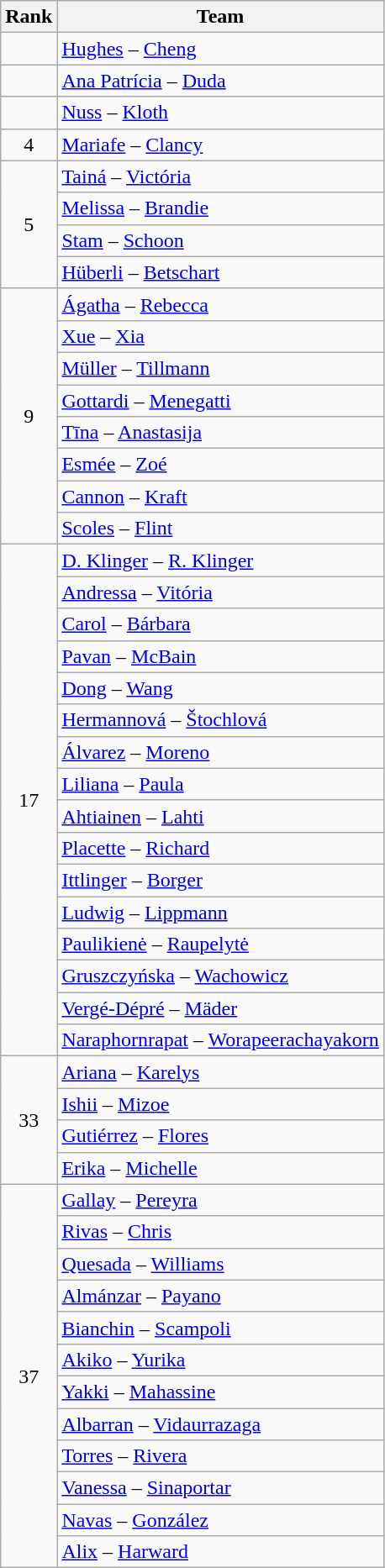<table class="wikitable">
<tr>
<th>Rank</th>
<th>Team</th>
</tr>
<tr>
<td style="text-align: center;"></td>
<td> <a href='#'>Hughes</a> – <a href='#'>Cheng</a></td>
</tr>
<tr>
<td style="text-align: center;"></td>
<td> <a href='#'>Ana Patrícia</a> – <a href='#'>Duda</a></td>
</tr>
<tr>
<td style="text-align: center;"></td>
<td> <a href='#'>Nuss</a> – <a href='#'>Kloth</a></td>
</tr>
<tr>
<td style="text-align: center;">4</td>
<td> <a href='#'>Mariafe</a> – <a href='#'>Clancy</a></td>
</tr>
<tr>
<td style="text-align: center;" rowspan=4>5</td>
<td> <a href='#'>Tainá</a> – <a href='#'>Victória</a></td>
</tr>
<tr>
<td> <a href='#'>Melissa</a> – <a href='#'>Brandie</a></td>
</tr>
<tr>
<td> <a href='#'>Stam</a> – <a href='#'>Schoon</a></td>
</tr>
<tr>
<td> <a href='#'>Hüberli</a> – <a href='#'>Betschart</a></td>
</tr>
<tr>
<td style="text-align: center;" rowspan=8>9</td>
<td> <a href='#'>Ágatha</a> – <a href='#'>Rebecca</a></td>
</tr>
<tr>
<td> <a href='#'>Xue</a> – <a href='#'>Xia</a></td>
</tr>
<tr>
<td> <a href='#'>Müller</a> – <a href='#'>Tillmann</a></td>
</tr>
<tr>
<td> <a href='#'>Gottardi</a> – <a href='#'>Menegatti</a></td>
</tr>
<tr>
<td> <a href='#'>Tīna</a> – <a href='#'>Anastasija</a></td>
</tr>
<tr>
<td> <a href='#'>Esmée</a> – <a href='#'>Zoé</a></td>
</tr>
<tr>
<td> <a href='#'>Cannon</a> – <a href='#'>Kraft</a></td>
</tr>
<tr>
<td> <a href='#'>Scoles</a> – <a href='#'>Flint</a></td>
</tr>
<tr>
<td style="text-align: center;" rowspan=16>17</td>
<td> <a href='#'>D. Klinger</a> – <a href='#'>R. Klinger</a></td>
</tr>
<tr>
<td> <a href='#'>Andressa</a> – <a href='#'>Vitória</a></td>
</tr>
<tr>
<td> <a href='#'>Carol</a> – <a href='#'>Bárbara</a></td>
</tr>
<tr>
<td> <a href='#'>Pavan</a> – <a href='#'>McBain</a></td>
</tr>
<tr>
<td> <a href='#'>Dong</a> – <a href='#'>Wang</a></td>
</tr>
<tr>
<td> <a href='#'>Hermannová</a> – <a href='#'>Štochlová</a></td>
</tr>
<tr>
<td> <a href='#'>Álvarez</a> – <a href='#'>Moreno</a></td>
</tr>
<tr>
<td> <a href='#'>Liliana</a> – <a href='#'>Paula</a></td>
</tr>
<tr>
<td> <a href='#'>Ahtiainen</a> – <a href='#'>Lahti</a></td>
</tr>
<tr>
<td> <a href='#'>Placette</a> – <a href='#'>Richard</a></td>
</tr>
<tr>
<td> <a href='#'>Ittlinger</a> – <a href='#'>Borger</a></td>
</tr>
<tr>
<td> <a href='#'>Ludwig</a> – <a href='#'>Lippmann</a></td>
</tr>
<tr>
<td> <a href='#'>Paulikienė</a> – <a href='#'>Raupelytė</a></td>
</tr>
<tr>
<td> <a href='#'>Gruszczyńska</a> – <a href='#'>Wachowicz</a></td>
</tr>
<tr>
<td> <a href='#'>Vergé-Dépré</a> – <a href='#'>Mäder</a></td>
</tr>
<tr>
<td> <a href='#'>Naraphornrapat</a> – <a href='#'>Worapeerachayakorn</a></td>
</tr>
<tr>
<td style="text-align: center;" rowspan=4>33</td>
<td> <a href='#'>Ariana</a> – <a href='#'>Karelys</a></td>
</tr>
<tr>
<td> <a href='#'>Ishii</a> – <a href='#'>Mizoe</a></td>
</tr>
<tr>
<td> <a href='#'>Gutiérrez</a> – <a href='#'>Flores</a></td>
</tr>
<tr>
<td> <a href='#'>Erika</a> – <a href='#'>Michelle</a></td>
</tr>
<tr>
<td style="text-align: center;" rowspan=12>37</td>
<td> <a href='#'>Gallay</a> – <a href='#'>Pereyra</a></td>
</tr>
<tr>
<td> <a href='#'>Rivas</a> – <a href='#'>Chris</a></td>
</tr>
<tr>
<td> <a href='#'>Quesada</a> – <a href='#'>Williams</a></td>
</tr>
<tr>
<td> <a href='#'>Almánzar</a> – <a href='#'>Payano</a></td>
</tr>
<tr>
<td> <a href='#'>Bianchin</a> – <a href='#'>Scampoli</a></td>
</tr>
<tr>
<td> <a href='#'>Akiko</a> – <a href='#'>Yurika</a></td>
</tr>
<tr>
<td> <a href='#'>Yakki</a> – <a href='#'>Mahassine</a></td>
</tr>
<tr>
<td> <a href='#'>Albarran</a> – <a href='#'>Vidaurrazaga</a></td>
</tr>
<tr>
<td> <a href='#'>Torres</a> – <a href='#'>Rivera</a></td>
</tr>
<tr>
<td> <a href='#'>Vanessa</a> – <a href='#'>Sinaportar</a></td>
</tr>
<tr>
<td> <a href='#'>Navas</a> – <a href='#'>González</a></td>
</tr>
<tr>
<td> <a href='#'>Alix</a> – <a href='#'>Harward</a></td>
</tr>
</table>
